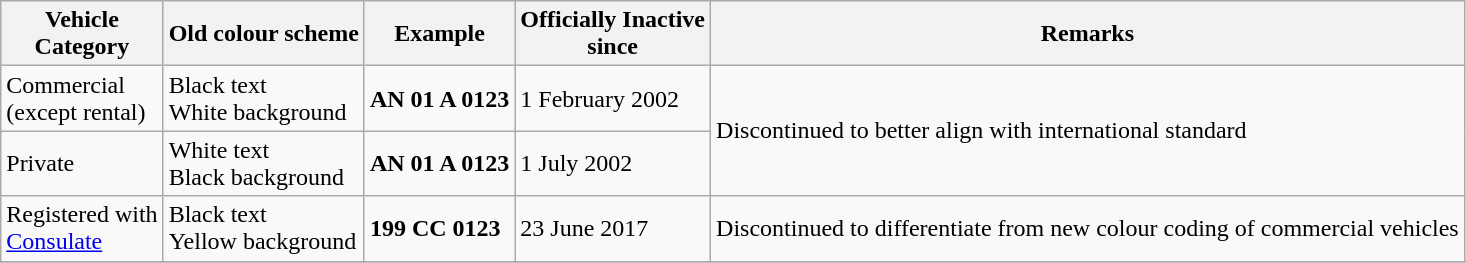<table class="wikitable">
<tr>
<th>Vehicle <br> Category</th>
<th>Old colour scheme</th>
<th>Example</th>
<th>Officially Inactive <br> since</th>
<th>Remarks</th>
</tr>
<tr>
<td>Commercial<br>(except rental)</td>
<td>Black text <br> White background</td>
<td><strong><span>AN 01 A 0123</span></strong></td>
<td>1 February 2002</td>
<td rowspan="2">Discontinued to better align with international standard</td>
</tr>
<tr>
<td>Private</td>
<td>White text <br> Black background</td>
<td><strong><span>AN 01 A 0123</span></strong></td>
<td>1 July 2002</td>
</tr>
<tr>
<td>Registered with <br> <a href='#'>Consulate</a></td>
<td>Black text <br> Yellow background</td>
<td><strong><span>199 CC 0123</span></strong></td>
<td>23 June 2017</td>
<td>Discontinued to differentiate from new colour coding of commercial vehicles</td>
</tr>
<tr>
</tr>
</table>
